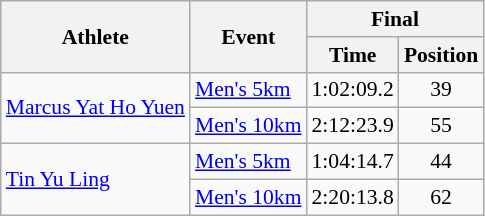<table class="wikitable" border="1" style="font-size:90%">
<tr>
<th rowspan=2>Athlete</th>
<th rowspan=2>Event</th>
<th colspan=2>Final</th>
</tr>
<tr>
<th>Time</th>
<th>Position</th>
</tr>
<tr>
<td rowspan=2><a href='#'>Marcus Yat Ho Yuen</a></td>
<td><a href='#'>Men's 5km</a></td>
<td align=center>1:02:09.2</td>
<td align=center>39</td>
</tr>
<tr>
<td><a href='#'>Men's 10km</a></td>
<td align=center>2:12:23.9</td>
<td align=center>55</td>
</tr>
<tr>
<td rowspan=2><a href='#'>Tin Yu Ling</a></td>
<td><a href='#'>Men's 5km</a></td>
<td align=center>1:04:14.7</td>
<td align=center>44</td>
</tr>
<tr>
<td><a href='#'>Men's 10km</a></td>
<td align=center>2:20:13.8</td>
<td align=center>62</td>
</tr>
</table>
